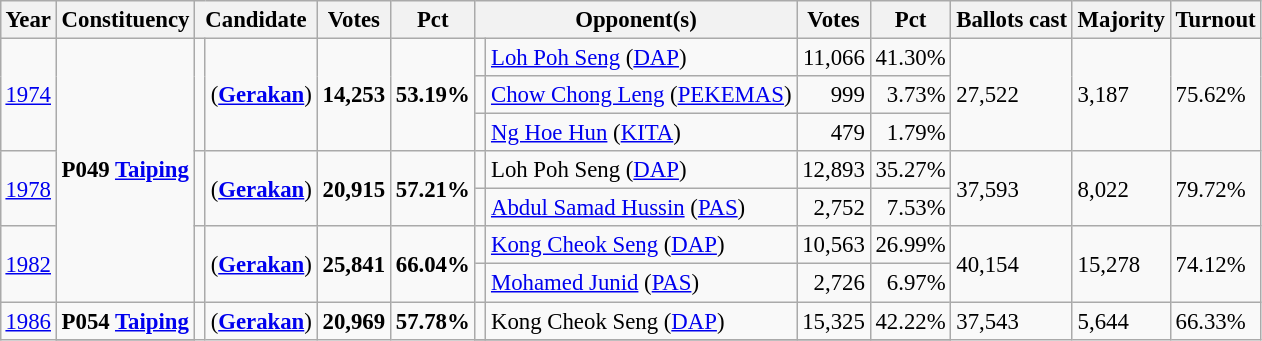<table class="wikitable" style="margin:0.5em ; font-size:95%">
<tr>
<th>Year</th>
<th>Constituency</th>
<th colspan=2>Candidate</th>
<th>Votes</th>
<th>Pct</th>
<th colspan=2>Opponent(s)</th>
<th>Votes</th>
<th>Pct</th>
<th>Ballots cast</th>
<th>Majority</th>
<th>Turnout</th>
</tr>
<tr>
<td rowspan=3><a href='#'>1974</a></td>
<td rowspan=7><strong>P049 <a href='#'>Taiping</a></strong></td>
<td rowspan=3 ></td>
<td rowspan=3> (<a href='#'><strong>Gerakan</strong></a>)</td>
<td rowspan=3 align="right"><strong>14,253</strong></td>
<td rowspan=3><strong>53.19%</strong></td>
<td></td>
<td><a href='#'>Loh Poh Seng</a> (<a href='#'>DAP</a>)</td>
<td align="right">11,066</td>
<td>41.30%</td>
<td rowspan=3>27,522</td>
<td rowspan=3>3,187</td>
<td rowspan=3>75.62%</td>
</tr>
<tr>
<td></td>
<td><a href='#'>Chow Chong Leng</a> (<a href='#'>PEKEMAS</a>)</td>
<td align="right">999</td>
<td align="right">3.73%</td>
</tr>
<tr>
<td></td>
<td><a href='#'>Ng Hoe Hun</a> (<a href='#'>KITA</a>)</td>
<td align="right">479</td>
<td align="right">1.79%</td>
</tr>
<tr>
<td rowspan=2><a href='#'>1978</a></td>
<td rowspan=2 ></td>
<td rowspan=2> (<a href='#'><strong>Gerakan</strong></a>)</td>
<td rowspan=2 align="right"><strong>20,915</strong></td>
<td rowspan=2><strong>57.21%</strong></td>
<td></td>
<td>Loh Poh Seng (<a href='#'>DAP</a>)</td>
<td align="right">12,893</td>
<td>35.27%</td>
<td rowspan=2>37,593</td>
<td rowspan=2>8,022</td>
<td rowspan=2>79.72%</td>
</tr>
<tr>
<td></td>
<td><a href='#'>Abdul Samad Hussin</a> (<a href='#'>PAS</a>)</td>
<td align="right">2,752</td>
<td align="right">7.53%</td>
</tr>
<tr>
<td rowspan=2><a href='#'>1982</a></td>
<td rowspan=2 ></td>
<td rowspan=2> (<a href='#'><strong>Gerakan</strong></a>)</td>
<td rowspan=2 align="right"><strong>25,841</strong></td>
<td rowspan=2><strong>66.04%</strong></td>
<td></td>
<td><a href='#'>Kong Cheok Seng</a> (<a href='#'>DAP</a>)</td>
<td align="right">10,563</td>
<td>26.99%</td>
<td rowspan=2>40,154</td>
<td rowspan=2>15,278</td>
<td rowspan=2>74.12%</td>
</tr>
<tr>
<td></td>
<td><a href='#'>Mohamed Junid</a> (<a href='#'>PAS</a>)</td>
<td align="right">2,726</td>
<td align="right">6.97%</td>
</tr>
<tr>
<td rowspan=2><a href='#'>1986</a></td>
<td><strong>P054 <a href='#'>Taiping</a></strong></td>
<td rowspan=2 ></td>
<td rowspan=2> (<a href='#'><strong>Gerakan</strong></a>)</td>
<td rowspan=2 align=right><strong>20,969</strong></td>
<td rowspan=2><strong>57.78%</strong></td>
<td></td>
<td>Kong Cheok Seng (<a href='#'>DAP</a>)</td>
<td align="right">15,325</td>
<td>42.22%</td>
<td rowspan=2>37,543</td>
<td rowspan=2>5,644</td>
<td rowspan=2>66.33%</td>
</tr>
<tr>
</tr>
</table>
